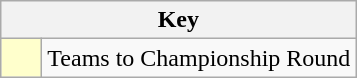<table class="wikitable" style="text-align: center;">
<tr>
<th colspan=2>Key</th>
</tr>
<tr>
<td style="background:#ffffcc; width:20px;"></td>
<td align=left>Teams to Championship Round</td>
</tr>
</table>
